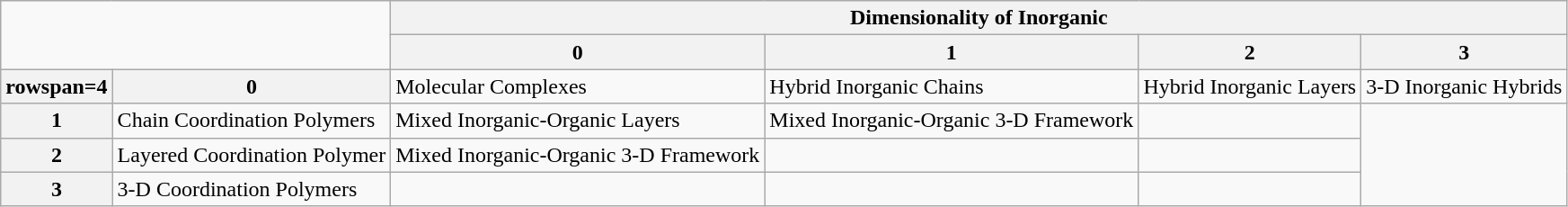<table class="wikitable">
<tr>
<td colspan="2" rowspan="2"></td>
<th colspan="4">Dimensionality of Inorganic</th>
</tr>
<tr>
<th>0</th>
<th>1</th>
<th>2</th>
<th>3</th>
</tr>
<tr>
<th>rowspan=4 </th>
<th>0</th>
<td>Molecular Complexes</td>
<td>Hybrid Inorganic Chains</td>
<td>Hybrid Inorganic Layers</td>
<td>3-D Inorganic Hybrids</td>
</tr>
<tr>
<th>1</th>
<td>Chain Coordination Polymers</td>
<td>Mixed Inorganic-Organic Layers</td>
<td>Mixed Inorganic-Organic 3-D Framework</td>
<td></td>
</tr>
<tr>
<th>2</th>
<td>Layered Coordination Polymer</td>
<td>Mixed Inorganic-Organic 3-D Framework</td>
<td></td>
<td></td>
</tr>
<tr>
<th>3</th>
<td>3-D Coordination Polymers</td>
<td></td>
<td></td>
<td></td>
</tr>
</table>
